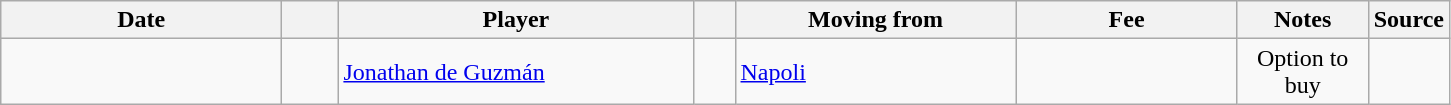<table class="wikitable sortable">
<tr>
<th style="width:180px;">Date</th>
<th style="width:30px;"></th>
<th style="width:230px;">Player</th>
<th style="width:20px;"></th>
<th style="width:180px;">Moving from</th>
<th style="width:140px;" class="unsortable">Fee</th>
<th style="width:80px;" class="unsortable">Notes</th>
<th style="width:20px;">Source</th>
</tr>
<tr>
<td></td>
<td align=center></td>
<td> <a href='#'>Jonathan de Guzmán</a></td>
<td></td>
<td> <a href='#'>Napoli</a></td>
<td align=center></td>
<td align=center>Option to buy</td>
<td></td>
</tr>
</table>
